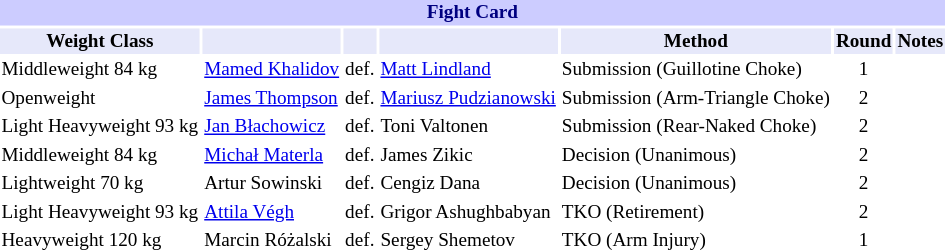<table class="toccolours" style="font-size: 80%;">
<tr>
<th colspan="8" style="background-color: #ccf; color: #000080; text-align: center;"><strong>Fight Card</strong></th>
</tr>
<tr>
<th colspan="1" style="background-color: #E6E8FA; color: #000000; text-align: center;">Weight Class</th>
<th colspan="1" style="background-color: #E6E8FA; color: #000000; text-align: center;"></th>
<th colspan="1" style="background-color: #E6E8FA; color: #000000; text-align: center;"></th>
<th colspan="1" style="background-color: #E6E8FA; color: #000000; text-align: center;"></th>
<th colspan="1" style="background-color: #E6E8FA; color: #000000; text-align: center;">Method</th>
<th colspan="1" style="background-color: #E6E8FA; color: #000000; text-align: center;">Round</th>
<th colspan="1" style="background-color: #E6E8FA; color: #000000; text-align: center;">Notes</th>
</tr>
<tr>
<td>Middleweight 84 kg</td>
<td> <a href='#'>Mamed Khalidov</a></td>
<td align=center>def.</td>
<td>  <a href='#'>Matt Lindland</a></td>
<td>Submission (Guillotine Choke)</td>
<td align=center>1</td>
<td></td>
</tr>
<tr>
<td>Openweight</td>
<td>  <a href='#'>James Thompson</a></td>
<td align=center>def.</td>
<td> <a href='#'>Mariusz Pudzianowski</a></td>
<td>Submission (Arm-Triangle Choke)</td>
<td align=center>2</td>
<td></td>
</tr>
<tr>
<td>Light Heavyweight 93 kg</td>
<td> <a href='#'>Jan Błachowicz</a></td>
<td align=center>def.</td>
<td> Toni Valtonen</td>
<td>Submission (Rear-Naked Choke)</td>
<td align=center>2</td>
<td></td>
</tr>
<tr>
<td>Middleweight 84 kg</td>
<td> <a href='#'>Michał Materla</a></td>
<td align=center>def.</td>
<td> James Zikic</td>
<td>Decision (Unanimous)</td>
<td align=center>2</td>
<td></td>
</tr>
<tr>
<td>Lightweight 70 kg</td>
<td> Artur Sowinski</td>
<td align=center>def.</td>
<td>  Cengiz Dana</td>
<td>Decision (Unanimous)</td>
<td align=center>2</td>
<td></td>
</tr>
<tr>
<td>Light Heavyweight 93 kg</td>
<td>  <a href='#'>Attila Végh</a></td>
<td align=center>def.</td>
<td> Grigor Ashughbabyan</td>
<td>TKO (Retirement)</td>
<td align=center>2</td>
<td></td>
</tr>
<tr>
<td>Heavyweight 120 kg</td>
<td>  Marcin Różalski</td>
<td align=center>def.</td>
<td> Sergey Shemetov</td>
<td>TKO (Arm Injury)</td>
<td align=center>1</td>
<td></td>
</tr>
</table>
